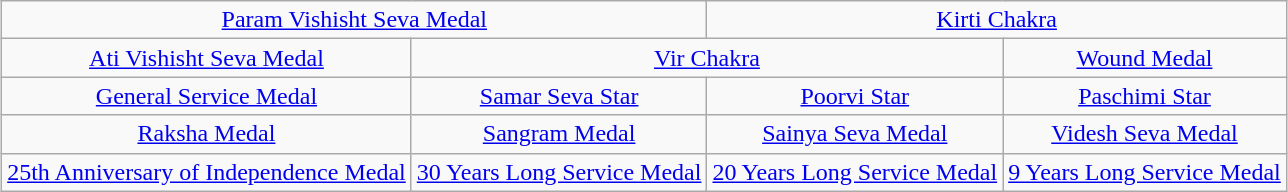<table class="wikitable" style="margin:1em auto; text-align:center;">
<tr>
<td colspan="2"><a href='#'>Param Vishisht Seva Medal</a></td>
<td colspan="2"><a href='#'>Kirti Chakra</a></td>
</tr>
<tr>
<td colspan="1"><a href='#'>Ati Vishisht Seva Medal</a></td>
<td colspan="2"><a href='#'>Vir Chakra</a></td>
<td colspan="1"><a href='#'>Wound Medal</a></td>
</tr>
<tr>
<td><a href='#'>General Service Medal</a></td>
<td><a href='#'>Samar Seva Star</a></td>
<td><a href='#'>Poorvi Star</a></td>
<td><a href='#'>Paschimi Star</a></td>
</tr>
<tr>
<td><a href='#'>Raksha Medal</a></td>
<td><a href='#'>Sangram Medal</a></td>
<td><a href='#'>Sainya Seva Medal</a></td>
<td><a href='#'>Videsh Seva Medal</a></td>
</tr>
<tr>
<td><a href='#'>25th Anniversary of Independence Medal</a></td>
<td><a href='#'>30 Years Long Service Medal</a></td>
<td><a href='#'>20 Years Long Service Medal</a></td>
<td><a href='#'>9 Years Long Service Medal</a></td>
</tr>
</table>
